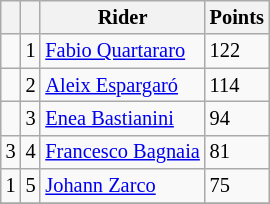<table class="wikitable" style="font-size: 85%;">
<tr>
<th></th>
<th></th>
<th>Rider</th>
<th>Points</th>
</tr>
<tr>
<td></td>
<td align=center>1</td>
<td> <a href='#'>Fabio Quartararo</a></td>
<td align=left>122</td>
</tr>
<tr>
<td></td>
<td align=center>2</td>
<td> <a href='#'>Aleix Espargaró</a></td>
<td align=left>114</td>
</tr>
<tr>
<td></td>
<td align=center>3</td>
<td> <a href='#'>Enea Bastianini</a></td>
<td align=left>94</td>
</tr>
<tr>
<td> 3</td>
<td align=center>4</td>
<td> <a href='#'>Francesco Bagnaia</a></td>
<td align=left>81</td>
</tr>
<tr>
<td> 1</td>
<td align=center>5</td>
<td> <a href='#'>Johann Zarco</a></td>
<td align=left>75</td>
</tr>
<tr>
</tr>
</table>
